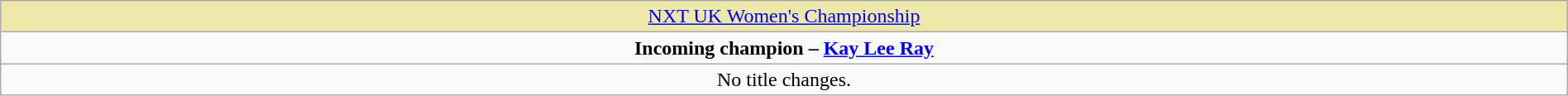<table class="wikitable" style="text-align:center; width:100%;">
<tr style="background:#EEE8AA;">
<td colspan="5" style="text-align: center;"><a href='#'>NXT UK Women's Championship</a></td>
</tr>
<tr>
<td colspan="5" style="text-align: center;"><strong>Incoming champion – <a href='#'>Kay Lee Ray</a></strong></td>
</tr>
<tr>
<td colspan="5">No title changes.</td>
</tr>
</table>
